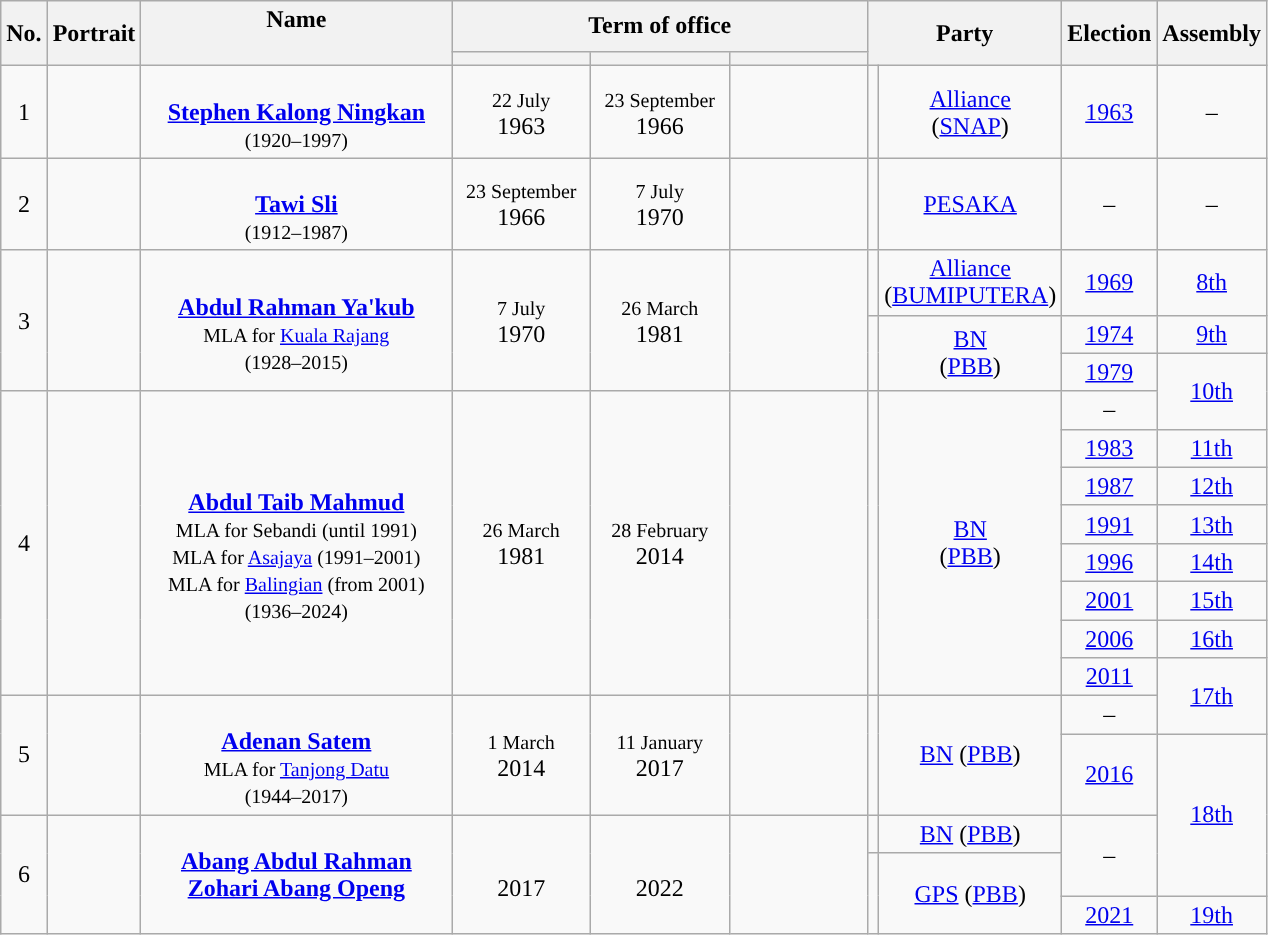<table class="wikitable" style="text-align:center; border:1px #aaf solid;">
<tr>
<th rowspan="2">No.</th>
<th rowspan="2">Portrait</th>
<th rowspan="2" width="200">Name<br><br></th>
<th colspan="3">Term of office</th>
<th colspan="2" rowspan="2">Party</th>
<th rowspan="2">Election</th>
<th rowspan="2">Assembly</th>
</tr>
<tr>
<th width="85"></th>
<th width="85"></th>
<th width="85"></th>
</tr>
<tr>
<td>1</td>
<td></td>
<td><br><strong><a href='#'>Stephen Kalong Ningkan</a></strong><br><small>(1920–1997)</small></td>
<td><small>22 July</small><br>1963</td>
<td><small>23 September</small><br>1966</td>
<td></td>
<td style="background:"></td>
<td><a href='#'>Alliance</a><br>(<a href='#'>SNAP</a>)</td>
<td><a href='#'>1963</a></td>
<td>–</td>
</tr>
<tr>
<td>2</td>
<td></td>
<td><br><strong><a href='#'>Tawi Sli</a></strong><br><small>(1912–1987)</small></td>
<td><small>23 September</small><br>1966</td>
<td><small>7 July</small><br>1970</td>
<td></td>
<td style="background:"></td>
<td><a href='#'>PESAKA</a></td>
<td>–</td>
<td>–</td>
</tr>
<tr>
<td rowspan="3">3</td>
<td rowspan="3"></td>
<td rowspan="3"><br><strong><a href='#'>Abdul Rahman Ya'kub</a></strong><br><small>MLA for <a href='#'>Kuala Rajang</a></small><br><small>(1928–2015)</small></td>
<td rowspan="3"><small>7 July</small><br>1970</td>
<td rowspan="3"><small>26 March</small><br>1981</td>
<td rowspan="3"></td>
<td style="background:"></td>
<td><a href='#'>Alliance</a><br>(<a href='#'>BUMIPUTERA</a>)</td>
<td><a href='#'>1969</a></td>
<td><a href='#'>8th</a></td>
</tr>
<tr>
<td rowspan="2" style="background:"></td>
<td rowspan="2"><a href='#'>BN</a><br>(<a href='#'>PBB</a>)</td>
<td><a href='#'>1974</a></td>
<td><a href='#'>9th</a></td>
</tr>
<tr>
<td><a href='#'>1979</a></td>
<td rowspan="2"><a href='#'>10th</a></td>
</tr>
<tr>
<td rowspan="8">4</td>
<td rowspan="8"></td>
<td rowspan="8"><br><strong><a href='#'>Abdul Taib Mahmud</a></strong><br><small>MLA for Sebandi (until 1991)<br>MLA for <a href='#'>Asajaya</a> (1991–2001)<br>MLA for <a href='#'>Balingian</a> (from 2001)</small><br><small>(1936–2024)</small></td>
<td rowspan="8"><small>26 March</small><br>1981</td>
<td rowspan="8"><small>28 February</small><br>2014</td>
<td rowspan="8"></td>
<td rowspan="8" style="background:"></td>
<td rowspan="8"><a href='#'>BN</a><br>(<a href='#'>PBB</a>)</td>
<td>–</td>
</tr>
<tr>
<td><a href='#'>1983</a></td>
<td><a href='#'>11th</a></td>
</tr>
<tr>
<td><a href='#'>1987</a></td>
<td><a href='#'>12th</a></td>
</tr>
<tr>
<td><a href='#'>1991</a></td>
<td><a href='#'>13th</a></td>
</tr>
<tr>
<td><a href='#'>1996</a></td>
<td><a href='#'>14th</a></td>
</tr>
<tr>
<td><a href='#'>2001</a></td>
<td><a href='#'>15th</a></td>
</tr>
<tr>
<td><a href='#'>2006</a></td>
<td><a href='#'>16th</a></td>
</tr>
<tr>
<td><a href='#'>2011</a></td>
<td rowspan="2"><a href='#'>17th</a></td>
</tr>
<tr>
<td rowspan="2">5</td>
<td rowspan="2"></td>
<td rowspan="2"><br><strong><a href='#'>Adenan Satem</a></strong><br><small>MLA for <a href='#'>Tanjong Datu</a></small><br><small>(1944–2017)</small></td>
<td rowspan="2"><small>1 March</small><br>2014</td>
<td rowspan="2"><small>11 January</small><br>2017</td>
<td rowspan="2"></td>
<td rowspan="2" style="background:"></td>
<td rowspan="2"><a href='#'>BN</a> (<a href='#'>PBB</a>)</td>
<td>–</td>
</tr>
<tr>
<td><a href='#'>2016</a></td>
<td rowspan="3"><a href='#'>18th</a></td>
</tr>
<tr>
<td rowspan="3">6</td>
<td rowspan="3"></td>
<td rowspan="3"><br><strong><a href='#'>Abang Abdul Rahman Zohari Abang Openg</a></strong><br><br></td>
<td rowspan="3"><br>2017</td>
<td rowspan="3"><br>2022</td>
<td rowspan="3"></td>
<td style="background:"></td>
<td><a href='#'>BN</a> (<a href='#'>PBB</a>)</td>
<td rowspan="2">–</td>
</tr>
<tr>
<td rowspan="2" style="background:"></td>
<td rowspan="2"><a href='#'>GPS</a> (<a href='#'>PBB</a>)</td>
</tr>
<tr>
<td><a href='#'>2021</a></td>
<td><a href='#'>19th</a></td>
</tr>
</table>
